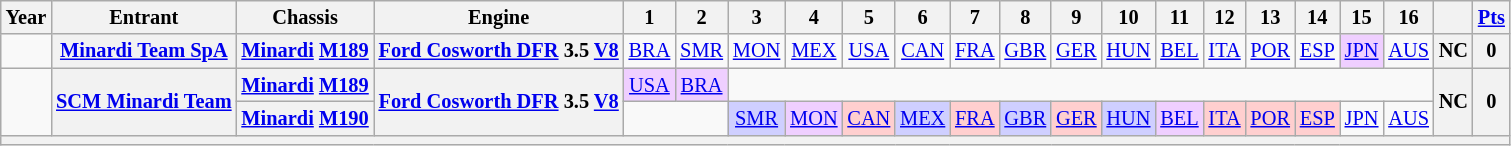<table class="wikitable" style="text-align:center; font-size:85%">
<tr>
<th>Year</th>
<th>Entrant</th>
<th>Chassis</th>
<th>Engine</th>
<th>1</th>
<th>2</th>
<th>3</th>
<th>4</th>
<th>5</th>
<th>6</th>
<th>7</th>
<th>8</th>
<th>9</th>
<th>10</th>
<th>11</th>
<th>12</th>
<th>13</th>
<th>14</th>
<th>15</th>
<th>16</th>
<th></th>
<th><a href='#'>Pts</a></th>
</tr>
<tr>
<td></td>
<th nowrap><a href='#'>Minardi Team SpA</a></th>
<th nowrap><a href='#'>Minardi</a> <a href='#'>M189</a></th>
<th nowrap><a href='#'>Ford Cosworth DFR</a> 3.5 <a href='#'>V8</a></th>
<td><a href='#'>BRA</a></td>
<td><a href='#'>SMR</a></td>
<td><a href='#'>MON</a></td>
<td><a href='#'>MEX</a></td>
<td><a href='#'>USA</a></td>
<td><a href='#'>CAN</a></td>
<td><a href='#'>FRA</a></td>
<td><a href='#'>GBR</a></td>
<td><a href='#'>GER</a></td>
<td><a href='#'>HUN</a></td>
<td><a href='#'>BEL</a></td>
<td><a href='#'>ITA</a></td>
<td><a href='#'>POR</a></td>
<td><a href='#'>ESP</a></td>
<td style="background:#EFCFFF;"><a href='#'>JPN</a><br></td>
<td><a href='#'>AUS</a></td>
<th>NC</th>
<th>0</th>
</tr>
<tr>
<td rowspan=2></td>
<th rowspan=2 nowrap><a href='#'>SCM Minardi Team</a></th>
<th nowrap><a href='#'>Minardi</a> <a href='#'>M189</a></th>
<th rowspan=2 nowrap><a href='#'>Ford Cosworth DFR</a> 3.5 <a href='#'>V8</a></th>
<td style="background:#EFCFFF;"><a href='#'>USA</a><br></td>
<td style="background:#EFCFFF;"><a href='#'>BRA</a><br></td>
<td colspan=14></td>
<th rowspan=2>NC</th>
<th rowspan=2>0</th>
</tr>
<tr>
<th nowrap><a href='#'>Minardi</a> <a href='#'>M190</a></th>
<td colspan=2></td>
<td style="background:#CFCFFF;"><a href='#'>SMR</a><br></td>
<td style="background:#EFCFFF;"><a href='#'>MON</a><br></td>
<td style="background:#FFCFCF;"><a href='#'>CAN</a><br></td>
<td style="background:#CFCFFF;"><a href='#'>MEX</a><br></td>
<td style="background:#FFCFCF;"><a href='#'>FRA</a><br></td>
<td style="background:#CFCFFF;"><a href='#'>GBR</a><br></td>
<td style="background:#FFCFCF;"><a href='#'>GER</a><br></td>
<td style="background:#CFCFFF;"><a href='#'>HUN</a><br></td>
<td style="background:#EFCFFF;"><a href='#'>BEL</a><br></td>
<td style="background:#FFCFCF;"><a href='#'>ITA</a><br></td>
<td style="background:#FFCFCF;"><a href='#'>POR</a><br></td>
<td style="background:#FFCFCF;"><a href='#'>ESP</a><br></td>
<td><a href='#'>JPN</a></td>
<td><a href='#'>AUS</a></td>
</tr>
<tr>
<th colspan="22"></th>
</tr>
</table>
